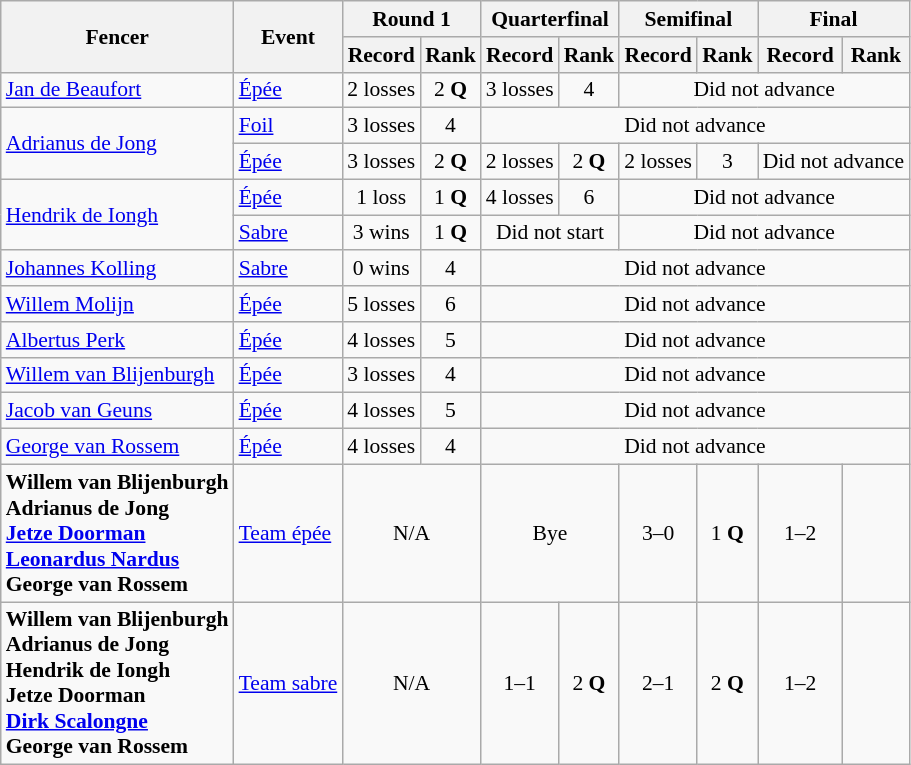<table class=wikitable style="font-size:90%">
<tr>
<th rowspan="2">Fencer</th>
<th rowspan="2">Event</th>
<th colspan="2">Round 1</th>
<th colspan="2">Quarterfinal</th>
<th colspan="2">Semifinal</th>
<th colspan="2">Final</th>
</tr>
<tr>
<th>Record</th>
<th>Rank</th>
<th>Record</th>
<th>Rank</th>
<th>Record</th>
<th>Rank</th>
<th>Record</th>
<th>Rank</th>
</tr>
<tr>
<td><a href='#'>Jan de Beaufort</a></td>
<td><a href='#'>Épée</a></td>
<td align=center>2 losses</td>
<td align=center>2 <strong>Q</strong></td>
<td align=center>3 losses</td>
<td align=center>4</td>
<td align=center colspan=4>Did not advance</td>
</tr>
<tr>
<td rowspan=2><a href='#'>Adrianus de Jong</a></td>
<td><a href='#'>Foil</a></td>
<td align=center>3 losses</td>
<td align=center>4</td>
<td align=center colspan=6>Did not advance</td>
</tr>
<tr>
<td><a href='#'>Épée</a></td>
<td align=center>3 losses</td>
<td align=center>2 <strong>Q</strong></td>
<td align=center>2 losses</td>
<td align=center>2 <strong>Q</strong></td>
<td align=center>2 losses</td>
<td align=center>3</td>
<td align=center colspan=2>Did not advance</td>
</tr>
<tr>
<td rowspan=2><a href='#'>Hendrik de Iongh</a></td>
<td><a href='#'>Épée</a></td>
<td align=center>1 loss</td>
<td align=center>1 <strong>Q</strong></td>
<td align=center>4 losses</td>
<td align=center>6</td>
<td align=center colspan=4>Did not advance</td>
</tr>
<tr>
<td><a href='#'>Sabre</a></td>
<td align=center>3 wins</td>
<td align=center>1 <strong>Q</strong></td>
<td align=center colspan=2>Did not start</td>
<td align=center colspan=4>Did not advance</td>
</tr>
<tr>
<td><a href='#'>Johannes Kolling</a></td>
<td><a href='#'>Sabre</a></td>
<td align=center>0 wins</td>
<td align=center>4</td>
<td align=center colspan=6>Did not advance</td>
</tr>
<tr>
<td><a href='#'>Willem Molijn</a></td>
<td><a href='#'>Épée</a></td>
<td align=center>5 losses</td>
<td align=center>6</td>
<td align=center colspan=6>Did not advance</td>
</tr>
<tr>
<td><a href='#'>Albertus Perk</a></td>
<td><a href='#'>Épée</a></td>
<td align=center>4 losses</td>
<td align=center>5</td>
<td align=center colspan=6>Did not advance</td>
</tr>
<tr>
<td><a href='#'>Willem van Blijenburgh</a></td>
<td><a href='#'>Épée</a></td>
<td align=center>3 losses</td>
<td align=center>4</td>
<td align=center colspan=6>Did not advance</td>
</tr>
<tr>
<td><a href='#'>Jacob van Geuns</a></td>
<td><a href='#'>Épée</a></td>
<td align=center>4 losses</td>
<td align=center>5</td>
<td align=center colspan=6>Did not advance</td>
</tr>
<tr>
<td><a href='#'>George van Rossem</a></td>
<td><a href='#'>Épée</a></td>
<td align=center>4 losses</td>
<td align=center>4</td>
<td align=center colspan=6>Did not advance</td>
</tr>
<tr>
<td><strong>Willem van Blijenburgh <br> Adrianus de Jong <br> <a href='#'>Jetze Doorman</a> <br> <a href='#'>Leonardus Nardus</a> <br> George van Rossem</strong></td>
<td><a href='#'>Team épée</a></td>
<td align=center colspan=2>N/A</td>
<td align=center colspan=2>Bye</td>
<td align=center>3–0</td>
<td align=center>1 <strong>Q</strong></td>
<td align=center>1–2</td>
<td align=center></td>
</tr>
<tr>
<td><strong>Willem van Blijenburgh <br> Adrianus de Jong <br> Hendrik de Iongh <br> Jetze Doorman <br> <a href='#'>Dirk Scalongne</a> <br> George van Rossem</strong></td>
<td><a href='#'>Team sabre</a></td>
<td align=center colspan=2>N/A</td>
<td align=center>1–1</td>
<td align=center>2 <strong>Q</strong></td>
<td align=center>2–1</td>
<td align=center>2 <strong>Q</strong></td>
<td align=center>1–2</td>
<td align=center></td>
</tr>
</table>
